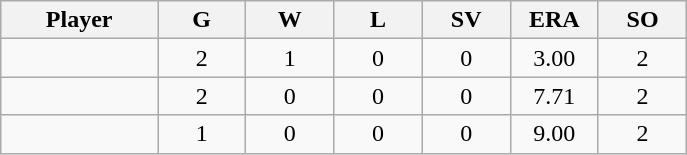<table class="wikitable sortable">
<tr>
<th bgcolor="#DDDDFF" width="16%">Player</th>
<th bgcolor="#DDDDFF" width="9%">G</th>
<th bgcolor="#DDDDFF" width="9%">W</th>
<th bgcolor="#DDDDFF" width="9%">L</th>
<th bgcolor="#DDDDFF" width="9%">SV</th>
<th bgcolor="#DDDDFF" width="9%">ERA</th>
<th bgcolor="#DDDDFF" width="9%">SO</th>
</tr>
<tr align="center">
<td></td>
<td>2</td>
<td>1</td>
<td>0</td>
<td>0</td>
<td>3.00</td>
<td>2</td>
</tr>
<tr align="center">
<td></td>
<td>2</td>
<td>0</td>
<td>0</td>
<td>0</td>
<td>7.71</td>
<td>2</td>
</tr>
<tr align="center">
<td></td>
<td>1</td>
<td>0</td>
<td>0</td>
<td>0</td>
<td>9.00</td>
<td>2</td>
</tr>
</table>
